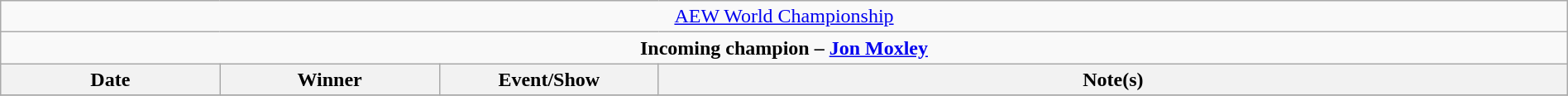<table class="wikitable" style="text-align:center; width:100%;">
<tr>
<td colspan="4" style="text-align: center;"><a href='#'>AEW World Championship</a></td>
</tr>
<tr>
<td colspan="4" style="text-align: center;"><strong>Incoming champion – <a href='#'>Jon Moxley</a></strong></td>
</tr>
<tr>
<th width="14%">Date</th>
<th width="14%">Winner</th>
<th width="14%">Event/Show</th>
<th width="58%">Note(s)</th>
</tr>
<tr>
</tr>
</table>
